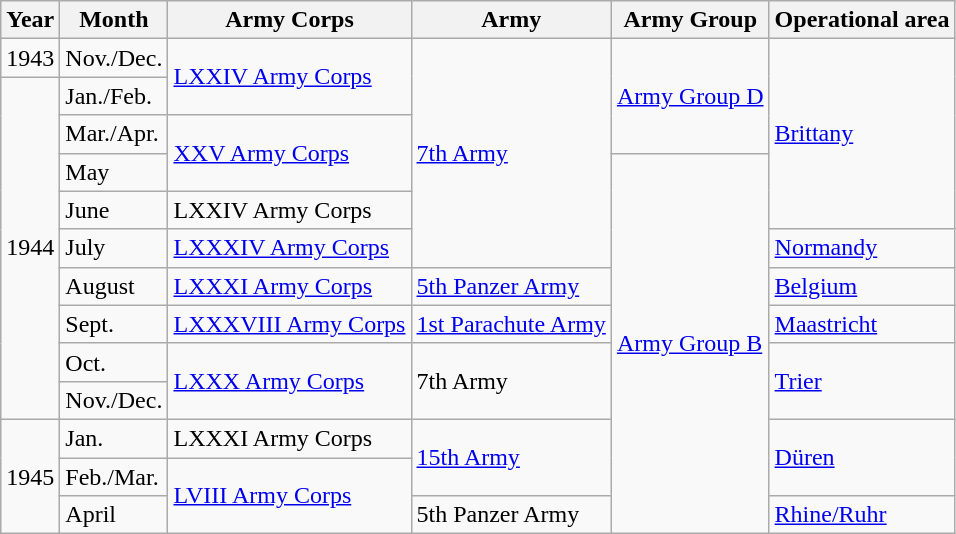<table class="wikitable">
<tr>
<th>Year</th>
<th>Month</th>
<th>Army Corps</th>
<th>Army</th>
<th>Army Group</th>
<th>Operational area</th>
</tr>
<tr>
<td>1943</td>
<td>Nov./Dec.</td>
<td rowspan="2"><a href='#'>LXXIV Army Corps</a></td>
<td rowspan="6"><a href='#'>7th Army</a></td>
<td rowspan="3"><a href='#'>Army Group D</a></td>
<td rowspan="5"><a href='#'>Brittany</a></td>
</tr>
<tr>
<td rowspan="9">1944</td>
<td>Jan./Feb.</td>
</tr>
<tr>
<td>Mar./Apr.</td>
<td rowspan="2"><a href='#'>XXV Army Corps</a></td>
</tr>
<tr>
<td>May</td>
<td rowspan="10"><a href='#'>Army Group B</a></td>
</tr>
<tr>
<td>June</td>
<td>LXXIV Army Corps</td>
</tr>
<tr>
<td>July</td>
<td><a href='#'>LXXXIV Army Corps</a></td>
<td><a href='#'>Normandy</a></td>
</tr>
<tr>
<td>August</td>
<td><a href='#'>LXXXI Army Corps</a></td>
<td><a href='#'>5th Panzer Army</a></td>
<td><a href='#'>Belgium</a></td>
</tr>
<tr>
<td>Sept.</td>
<td><a href='#'>LXXXVIII Army Corps</a></td>
<td><a href='#'>1st Parachute Army</a></td>
<td><a href='#'>Maastricht</a></td>
</tr>
<tr>
<td>Oct.</td>
<td rowspan="2"><a href='#'>LXXX Army Corps</a></td>
<td rowspan="2">7th Army</td>
<td rowspan="2"><a href='#'>Trier</a></td>
</tr>
<tr>
<td>Nov./Dec.</td>
</tr>
<tr>
<td rowspan="3">1945</td>
<td>Jan.</td>
<td>LXXXI Army Corps</td>
<td rowspan="2"><a href='#'>15th Army</a></td>
<td rowspan="2"><a href='#'>Düren</a></td>
</tr>
<tr>
<td>Feb./Mar.</td>
<td rowspan="2"><a href='#'>LVIII Army Corps</a></td>
</tr>
<tr>
<td>April</td>
<td>5th Panzer Army</td>
<td><a href='#'>Rhine/Ruhr</a></td>
</tr>
</table>
